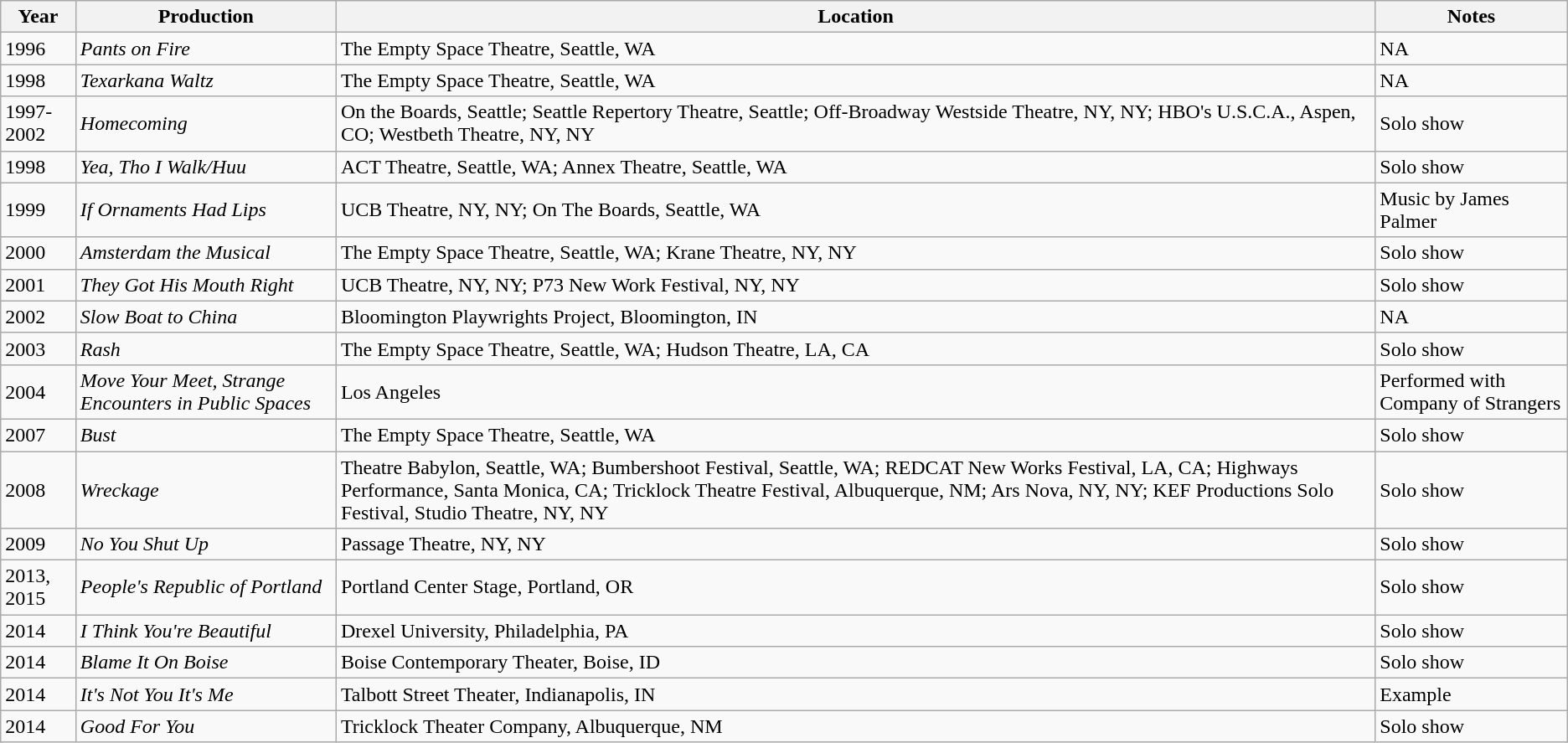<table class="wikitable sortable">
<tr>
<th>Year</th>
<th>Production</th>
<th>Location</th>
<th>Notes</th>
</tr>
<tr>
<td>1996</td>
<td><em>Pants on Fire</em></td>
<td>The Empty Space Theatre, Seattle, WA</td>
<td>NA</td>
</tr>
<tr>
<td>1998</td>
<td><em>Texarkana Waltz</em></td>
<td>The Empty Space Theatre, Seattle, WA</td>
<td>NA</td>
</tr>
<tr>
<td>1997-2002</td>
<td><em>Homecoming</em></td>
<td>On the Boards, Seattle; Seattle Repertory Theatre, Seattle; Off-Broadway Westside Theatre, NY, NY; HBO's U.S.C.A., Aspen, CO; Westbeth Theatre, NY, NY</td>
<td>Solo show</td>
</tr>
<tr>
<td>1998</td>
<td><em>Yea, Tho I Walk/Huu</em></td>
<td>ACT Theatre, Seattle, WA; Annex Theatre, Seattle, WA</td>
<td>Solo show</td>
</tr>
<tr>
<td>1999</td>
<td><em>If Ornaments Had Lips</em></td>
<td>UCB Theatre, NY, NY; On The Boards, Seattle, WA</td>
<td>Music by James Palmer</td>
</tr>
<tr>
<td>2000</td>
<td><em>Amsterdam the Musical</em></td>
<td>The Empty Space Theatre, Seattle, WA; Krane Theatre, NY, NY</td>
<td>Solo show</td>
</tr>
<tr>
<td>2001</td>
<td><em>They Got His Mouth Right</em></td>
<td>UCB Theatre, NY, NY; P73 New Work Festival, NY, NY</td>
<td>Solo show</td>
</tr>
<tr>
<td>2002</td>
<td><em>Slow Boat to China</em></td>
<td>Bloomington Playwrights Project, Bloomington, IN</td>
<td>NA</td>
</tr>
<tr>
<td>2003</td>
<td><em>Rash</em></td>
<td>The Empty Space Theatre, Seattle, WA; Hudson Theatre, LA, CA</td>
<td>Solo show</td>
</tr>
<tr>
<td>2004</td>
<td><em>Move Your Meet, Strange Encounters in Public Spaces</em></td>
<td>Los Angeles</td>
<td>Performed with Company of Strangers</td>
</tr>
<tr>
<td>2007</td>
<td><em>Bust</em></td>
<td>The Empty Space Theatre, Seattle, WA</td>
<td>Solo show</td>
</tr>
<tr>
<td>2008</td>
<td><em>Wreckage</em></td>
<td>Theatre Babylon, Seattle, WA; Bumbershoot Festival, Seattle, WA; REDCAT New Works Festival, LA, CA; Highways Performance, Santa Monica, CA; Tricklock Theatre Festival, Albuquerque, NM; Ars Nova, NY, NY; KEF Productions Solo Festival, Studio Theatre, NY, NY</td>
<td>Solo show</td>
</tr>
<tr>
<td>2009</td>
<td><em>No You Shut Up</em></td>
<td>Passage Theatre, NY, NY</td>
<td>Solo show</td>
</tr>
<tr>
<td>2013, 2015</td>
<td><em>People's Republic of Portland</em></td>
<td>Portland Center Stage, Portland, OR</td>
<td>Solo show</td>
</tr>
<tr>
<td>2014</td>
<td><em>I Think You're Beautiful</em></td>
<td>Drexel University, Philadelphia, PA</td>
<td>Solo show</td>
</tr>
<tr>
<td>2014</td>
<td><em>Blame It On Boise</em></td>
<td>Boise Contemporary Theater, Boise, ID</td>
<td>Solo show</td>
</tr>
<tr>
<td>2014</td>
<td><em>It's Not You It's Me</em></td>
<td>Talbott Street Theater, Indianapolis, IN</td>
<td>Example</td>
</tr>
<tr>
<td>2014</td>
<td><em>Good For You</em></td>
<td>Tricklock Theater Company, Albuquerque, NM</td>
<td>Solo show</td>
</tr>
</table>
